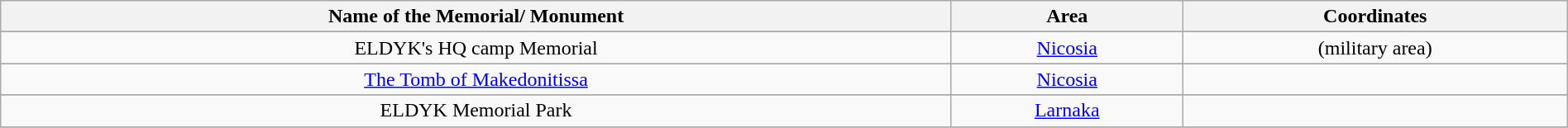<table class="wikitable" width="100%">
<tr>
<th>Name of the Memorial/ Monument</th>
<th>Area</th>
<th>Coordinates</th>
</tr>
<tr>
</tr>
<tr>
<td style="text-align: center;">ELDYK's HQ camp Memorial</td>
<td style="text-align: center;"><a href='#'>Nicosia</a></td>
<td style="text-align: center;"> (military area)</td>
</tr>
<tr>
</tr>
<tr>
<td style="text-align: center;"><a href='#'>The Tomb of Makedonitissa</a></td>
<td style="text-align: center;"><a href='#'>Nicosia</a></td>
<td style="text-align: center;"></td>
</tr>
<tr>
</tr>
<tr>
<td style="text-align: center;">ELDYK Memorial Park</td>
<td style="text-align: center;"><a href='#'>Larnaka</a></td>
<td style="text-align: center;"></td>
</tr>
<tr>
</tr>
</table>
